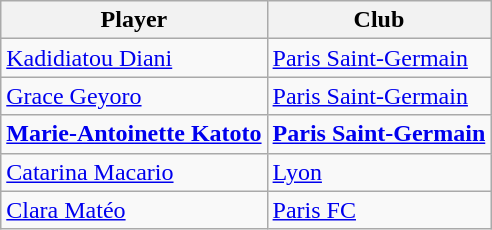<table class="wikitable">
<tr>
<th>Player</th>
<th>Club</th>
</tr>
<tr>
<td> <a href='#'>Kadidiatou Diani</a></td>
<td><a href='#'>Paris Saint-Germain</a></td>
</tr>
<tr>
<td> <a href='#'>Grace Geyoro</a></td>
<td><a href='#'>Paris Saint-Germain</a></td>
</tr>
<tr>
<td> <strong><a href='#'>Marie-Antoinette Katoto</a></strong></td>
<td><strong><a href='#'>Paris Saint-Germain</a></strong></td>
</tr>
<tr>
<td> <a href='#'>Catarina Macario</a></td>
<td><a href='#'>Lyon</a></td>
</tr>
<tr>
<td> <a href='#'>Clara Matéo</a></td>
<td><a href='#'>Paris FC</a></td>
</tr>
</table>
